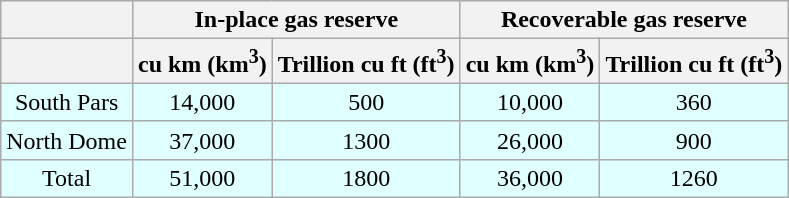<table class="wikitable" style="text-align: center; background:lightcyan;">
<tr>
<th></th>
<th colspan="2">In-place gas reserve</th>
<th colspan="2">Recoverable gas reserve</th>
</tr>
<tr>
<th></th>
<th>cu km (km<sup>3</sup>)</th>
<th>Trillion cu ft (ft<sup>3</sup>)</th>
<th>cu km (km<sup>3</sup>)</th>
<th>Trillion cu ft (ft<sup>3</sup>)</th>
</tr>
<tr>
<td>South Pars</td>
<td>14,000</td>
<td>500</td>
<td>10,000</td>
<td>360</td>
</tr>
<tr>
<td>North Dome</td>
<td>37,000</td>
<td>1300</td>
<td>26,000</td>
<td>900</td>
</tr>
<tr>
<td>Total</td>
<td>51,000</td>
<td>1800</td>
<td>36,000</td>
<td>1260</td>
</tr>
</table>
